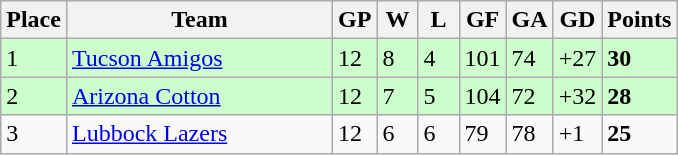<table class="wikitable">
<tr>
<th>Place</th>
<th style="width:170px;">Team</th>
<th width="20">GP</th>
<th width="20">W</th>
<th width="20">L</th>
<th width="20">GF</th>
<th width="20">GA</th>
<th width="25">GD</th>
<th>Points</th>
</tr>
<tr style="background:#cfc;">
<td>1</td>
<td><a href='#'>Tucson Amigos</a></td>
<td>12</td>
<td>8</td>
<td>4</td>
<td>101</td>
<td>74</td>
<td>+27</td>
<td><strong>30</strong></td>
</tr>
<tr style="background:#cfc;">
<td>2</td>
<td><a href='#'>Arizona Cotton</a></td>
<td>12</td>
<td>7</td>
<td>5</td>
<td>104</td>
<td>72</td>
<td>+32</td>
<td><strong>28</strong></td>
</tr>
<tr>
<td>3</td>
<td><a href='#'>Lubbock Lazers</a></td>
<td>12</td>
<td>6</td>
<td>6</td>
<td>79</td>
<td>78</td>
<td>+1</td>
<td><strong>25</strong></td>
</tr>
</table>
